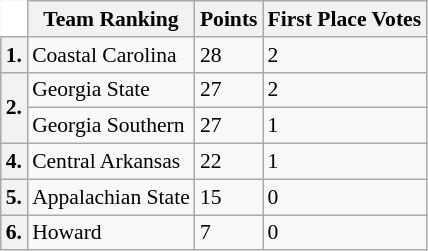<table class="wikitable" style="white-space:nowrap; font-size:90%;">
<tr>
<td ! colspan=1 style="background:white; border-top-style:hidden; border-left-style:hidden;"></td>
<th>Team Ranking</th>
<th>Points</th>
<th>First Place Votes</th>
</tr>
<tr>
<th>1.</th>
<td>Coastal Carolina</td>
<td>28</td>
<td>2</td>
</tr>
<tr>
<th rowspan="2">2.</th>
<td>Georgia State</td>
<td>27</td>
<td>2</td>
</tr>
<tr>
<td>Georgia Southern</td>
<td>27</td>
<td>1</td>
</tr>
<tr>
<th>4.</th>
<td>Central Arkansas</td>
<td>22</td>
<td>1</td>
</tr>
<tr>
<th>5.</th>
<td>Appalachian State</td>
<td>15</td>
<td>0</td>
</tr>
<tr>
<th>6.</th>
<td>Howard</td>
<td>7</td>
<td>0</td>
</tr>
</table>
